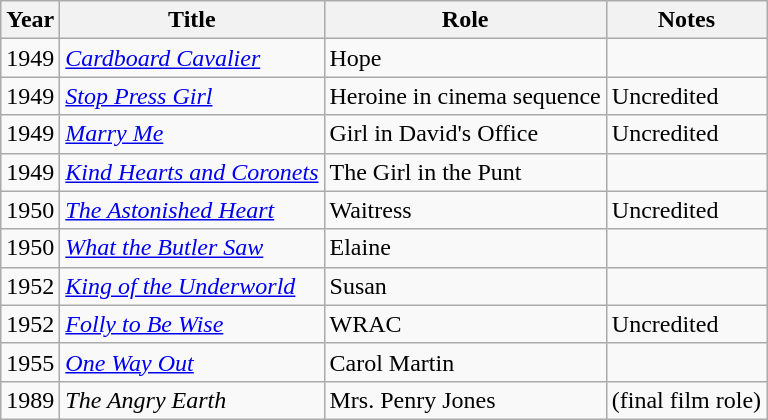<table class="wikitable">
<tr>
<th>Year</th>
<th>Title</th>
<th>Role</th>
<th>Notes</th>
</tr>
<tr>
<td>1949</td>
<td><em><a href='#'>Cardboard Cavalier</a></em></td>
<td>Hope</td>
<td></td>
</tr>
<tr>
<td>1949</td>
<td><em><a href='#'>Stop Press Girl</a></em></td>
<td>Heroine in cinema sequence</td>
<td>Uncredited</td>
</tr>
<tr>
<td>1949</td>
<td><em><a href='#'>Marry Me</a></em></td>
<td>Girl in David's Office</td>
<td>Uncredited</td>
</tr>
<tr>
<td>1949</td>
<td><em><a href='#'>Kind Hearts and Coronets</a></em></td>
<td>The Girl in the Punt</td>
<td></td>
</tr>
<tr>
<td>1950</td>
<td><em><a href='#'>The Astonished Heart</a></em></td>
<td>Waitress</td>
<td>Uncredited</td>
</tr>
<tr>
<td>1950</td>
<td><em><a href='#'>What the Butler Saw</a></em></td>
<td>Elaine</td>
<td></td>
</tr>
<tr>
<td>1952</td>
<td><em><a href='#'>King of the Underworld</a></em></td>
<td>Susan</td>
<td></td>
</tr>
<tr>
<td>1952</td>
<td><em><a href='#'>Folly to Be Wise</a></em></td>
<td>WRAC</td>
<td>Uncredited</td>
</tr>
<tr>
<td>1955</td>
<td><em><a href='#'>One Way Out</a></em></td>
<td>Carol Martin</td>
<td></td>
</tr>
<tr>
<td>1989</td>
<td><em>The Angry Earth</em></td>
<td>Mrs. Penry Jones</td>
<td>(final film role)</td>
</tr>
</table>
